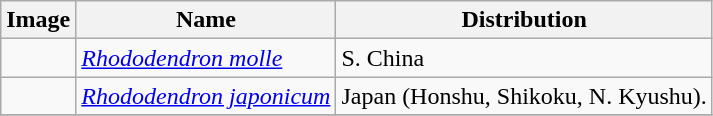<table class="wikitable collapsible">
<tr>
<th>Image</th>
<th>Name</th>
<th>Distribution</th>
</tr>
<tr>
<td></td>
<td><em><a href='#'>Rhododendron molle</a></em> </td>
<td>S. China</td>
</tr>
<tr>
<td></td>
<td><em><a href='#'>Rhododendron japonicum</a></em> </td>
<td>Japan (Honshu, Shikoku, N. Kyushu).</td>
</tr>
<tr>
</tr>
</table>
